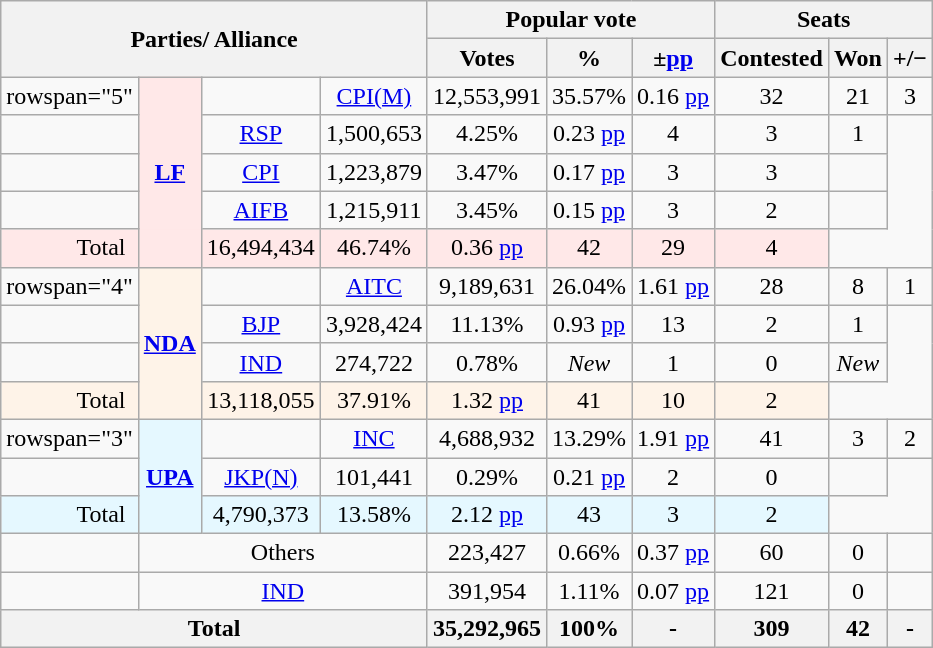<table class="wikitable sortable" style="text-align:center;">
<tr>
<th colspan="4" rowspan="2">Parties/ Alliance</th>
<th colspan="3">Popular vote</th>
<th colspan="3">Seats</th>
</tr>
<tr>
<th>Votes</th>
<th>%</th>
<th>±<a href='#'>pp</a></th>
<th>Contested</th>
<th>Won</th>
<th>+/−</th>
</tr>
<tr>
<td>rowspan="5" </td>
<th rowspan="5" style="background:#ffe8e8"><a href='#'>LF</a></th>
<td></td>
<td><a href='#'>CPI(M)</a></td>
<td>12,553,991</td>
<td>35.57%</td>
<td> 0.16 <a href='#'>pp</a></td>
<td>32</td>
<td>21</td>
<td> 3</td>
</tr>
<tr>
<td></td>
<td><a href='#'>RSP</a></td>
<td>1,500,653</td>
<td>4.25%</td>
<td> 0.23 <a href='#'>pp</a></td>
<td>4</td>
<td>3</td>
<td> 1</td>
</tr>
<tr>
<td></td>
<td><a href='#'>CPI</a></td>
<td>1,223,879</td>
<td>3.47%</td>
<td> 0.17 <a href='#'>pp</a></td>
<td>3</td>
<td>3</td>
<td></td>
</tr>
<tr>
<td></td>
<td><a href='#'>AIFB</a></td>
<td>1,215,911</td>
<td>3.45%</td>
<td> 0.15 <a href='#'>pp</a></td>
<td>3</td>
<td>2</td>
<td></td>
</tr>
<tr>
<td colspan="2" style="background:#ffe8e8">Total</td>
<td style="background:#ffe8e8">16,494,434</td>
<td style="background:#ffe8e8">46.74%</td>
<td style="background:#ffe8e8"> 0.36 <a href='#'>pp</a></td>
<td style="background:#ffe8e8">42</td>
<td style="background:#ffe8e8">29</td>
<td style="background:#ffe8e8"> 4</td>
</tr>
<tr>
<td>rowspan="4" </td>
<th rowspan="4"style="background:#fef3e8"><a href='#'>NDA</a></th>
<td></td>
<td><a href='#'>AITC</a></td>
<td>9,189,631</td>
<td>26.04%</td>
<td> 1.61 <a href='#'>pp</a></td>
<td>28</td>
<td>8</td>
<td> 1</td>
</tr>
<tr>
<td></td>
<td><a href='#'>BJP</a></td>
<td>3,928,424</td>
<td>11.13%</td>
<td> 0.93 <a href='#'>pp</a></td>
<td>13</td>
<td>2</td>
<td> 1</td>
</tr>
<tr>
<td></td>
<td><a href='#'>IND</a></td>
<td>274,722</td>
<td>0.78%</td>
<td><em>New</em></td>
<td>1</td>
<td>0</td>
<td><em>New</em></td>
</tr>
<tr>
<td colspan="2"style="background:#fef3e8">Total</td>
<td style="background:#fef3e8">13,118,055</td>
<td style="background:#fef3e8">37.91%</td>
<td style="background:#fef3e8"> 1.32 <a href='#'>pp</a></td>
<td style="background:#fef3e8">41</td>
<td style="background:#fef3e8">10</td>
<td style="background:#fef3e8"> 2</td>
</tr>
<tr>
<td>rowspan="3" </td>
<th rowspan="3" style="background:#E5F8FF"><a href='#'>UPA</a></th>
<td></td>
<td><a href='#'>INC</a></td>
<td>4,688,932</td>
<td>13.29%</td>
<td> 1.91 <a href='#'>pp</a></td>
<td>41</td>
<td>3</td>
<td> 2</td>
</tr>
<tr>
<td></td>
<td><a href='#'>JKP(N)</a></td>
<td>101,441</td>
<td>0.29%</td>
<td> 0.21 <a href='#'>pp</a></td>
<td>2</td>
<td>0</td>
<td></td>
</tr>
<tr>
<td colspan="2" style="background:#E5F8FF">Total</td>
<td style="background:#E5F8FF">4,790,373</td>
<td style="background:#E5F8FF">13.58%</td>
<td style="background:#E5F8FF"> 2.12 <a href='#'>pp</a></td>
<td style="background:#E5F8FF">43</td>
<td style="background:#E5F8FF">3</td>
<td style="background:#E5F8FF"> 2</td>
</tr>
<tr>
<td></td>
<td colspan="3">Others</td>
<td>223,427</td>
<td>0.66%</td>
<td> 0.37 <a href='#'>pp</a></td>
<td>60</td>
<td>0</td>
<td></td>
</tr>
<tr>
<td></td>
<td colspan="3"><a href='#'>IND</a></td>
<td>391,954</td>
<td>1.11%</td>
<td> 0.07 <a href='#'>pp</a></td>
<td>121</td>
<td>0</td>
<td></td>
</tr>
<tr>
<th colspan="4">Total</th>
<th>35,292,965</th>
<th>100%</th>
<th>-</th>
<th>309</th>
<th>42</th>
<th>-</th>
</tr>
</table>
